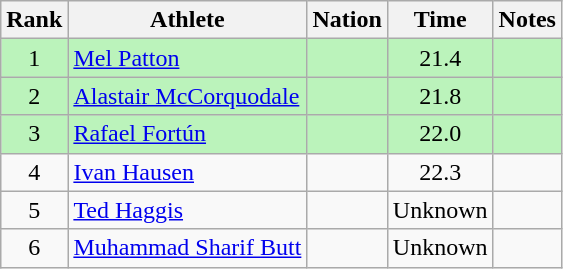<table class="wikitable sortable" style="text-align:center">
<tr>
<th>Rank</th>
<th>Athlete</th>
<th>Nation</th>
<th>Time</th>
<th>Notes</th>
</tr>
<tr bgcolor=#bbf3bb>
<td>1</td>
<td align=left><a href='#'>Mel Patton</a></td>
<td align=left></td>
<td>21.4</td>
<td></td>
</tr>
<tr bgcolor=#bbf3bb>
<td>2</td>
<td align=left><a href='#'>Alastair McCorquodale</a></td>
<td align=left></td>
<td>21.8</td>
<td></td>
</tr>
<tr bgcolor=#bbf3bb>
<td>3</td>
<td align=left><a href='#'>Rafael Fortún</a></td>
<td align=left></td>
<td>22.0</td>
<td></td>
</tr>
<tr>
<td>4</td>
<td align=left><a href='#'>Ivan Hausen</a></td>
<td align=left></td>
<td>22.3</td>
<td></td>
</tr>
<tr>
<td>5</td>
<td align=left><a href='#'>Ted Haggis</a></td>
<td align=left></td>
<td data-sort-value=30.0>Unknown</td>
<td></td>
</tr>
<tr>
<td>6</td>
<td align=left><a href='#'>Muhammad Sharif Butt</a></td>
<td align=left></td>
<td data-sort-value=30.0>Unknown</td>
<td></td>
</tr>
</table>
